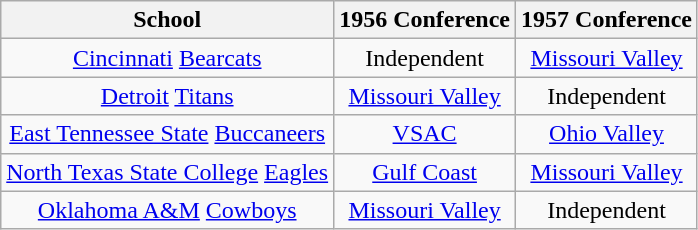<table class="wikitable sortable">
<tr>
<th>School</th>
<th>1956 Conference</th>
<th>1957 Conference</th>
</tr>
<tr style="text-align:center;">
<td><a href='#'>Cincinnati</a> <a href='#'>Bearcats</a></td>
<td>Independent</td>
<td><a href='#'>Missouri Valley</a></td>
</tr>
<tr style="text-align:center;">
<td><a href='#'>Detroit</a> <a href='#'>Titans</a></td>
<td><a href='#'>Missouri Valley</a></td>
<td>Independent</td>
</tr>
<tr style="text-align:center;">
<td><a href='#'>East Tennessee State</a> <a href='#'>Buccaneers</a></td>
<td><a href='#'>VSAC</a></td>
<td><a href='#'>Ohio Valley</a></td>
</tr>
<tr style="text-align:center;">
<td><a href='#'>North Texas State College</a> <a href='#'>Eagles</a></td>
<td><a href='#'>Gulf Coast</a></td>
<td><a href='#'>Missouri Valley</a></td>
</tr>
<tr style="text-align:center;">
<td><a href='#'>Oklahoma A&M</a> <a href='#'>Cowboys</a></td>
<td><a href='#'>Missouri Valley</a></td>
<td>Independent</td>
</tr>
</table>
